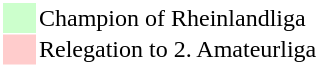<table style="border: 1px solid #ffffff; background-color: #ffffff" cellspacing="1" cellpadding="1">
<tr>
<td bgcolor="#ccffcc" width="20"></td>
<td>Champion of Rheinlandliga</td>
</tr>
<tr>
<td bgcolor="#ffcccc"></td>
<td>Relegation to 2. Amateurliga</td>
</tr>
</table>
